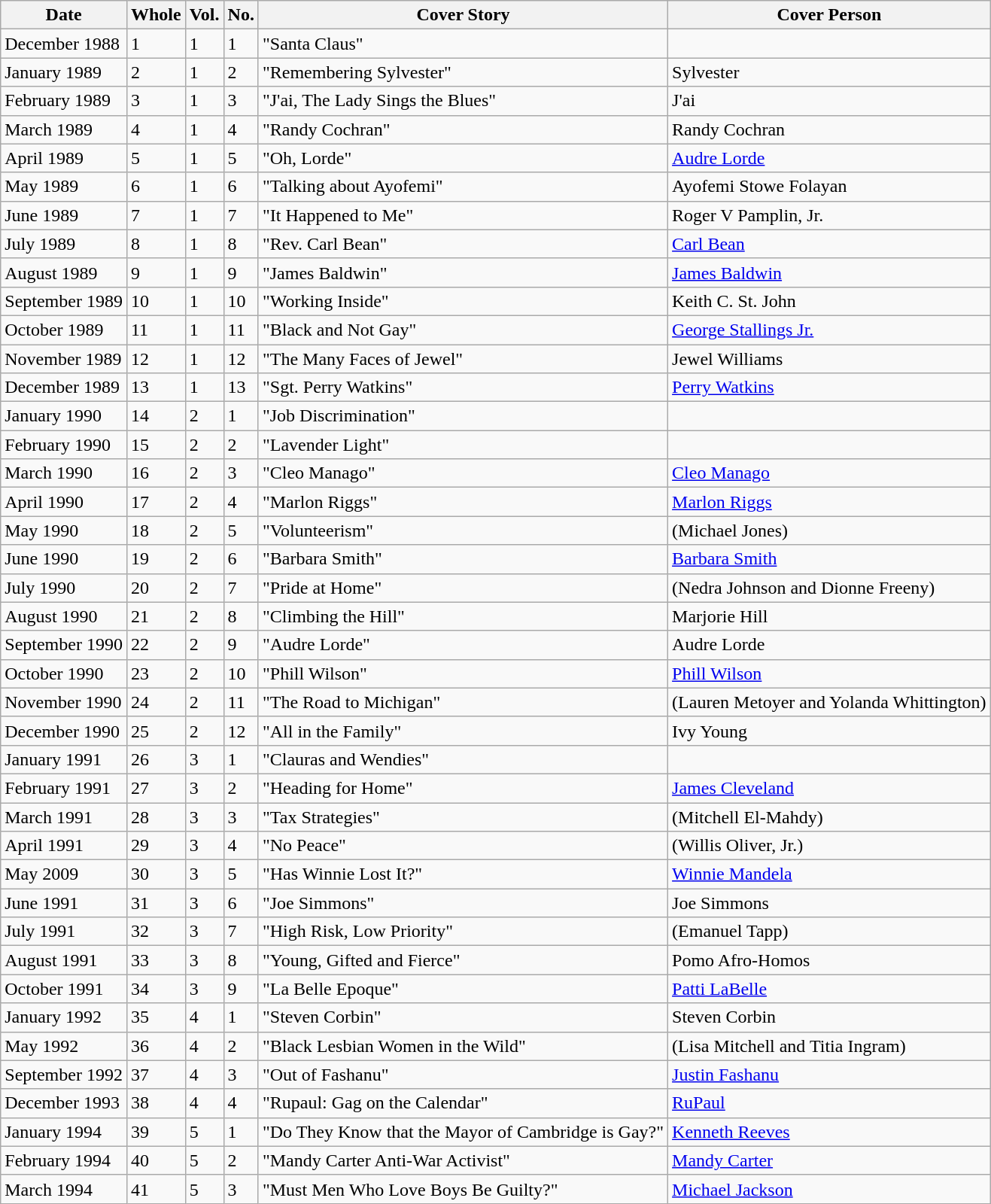<table class="wikitable">
<tr>
<th>Date</th>
<th>Whole</th>
<th>Vol.</th>
<th>No.</th>
<th>Cover Story</th>
<th>Cover Person</th>
</tr>
<tr>
<td>December 1988</td>
<td>1</td>
<td>1</td>
<td>1</td>
<td>"Santa Claus"</td>
<td></td>
</tr>
<tr>
<td>January 1989</td>
<td>2</td>
<td>1</td>
<td>2</td>
<td>"Remembering Sylvester"</td>
<td>Sylvester</td>
</tr>
<tr>
<td>February 1989</td>
<td>3</td>
<td>1</td>
<td>3</td>
<td>"J'ai, The Lady Sings the Blues"</td>
<td>J'ai</td>
</tr>
<tr>
<td>March 1989</td>
<td>4</td>
<td>1</td>
<td>4</td>
<td>"Randy Cochran"</td>
<td>Randy Cochran</td>
</tr>
<tr>
<td>April 1989</td>
<td>5</td>
<td>1</td>
<td>5</td>
<td>"Oh, Lorde"</td>
<td><a href='#'>Audre Lorde</a></td>
</tr>
<tr>
<td>May 1989</td>
<td>6</td>
<td>1</td>
<td>6</td>
<td>"Talking about Ayofemi"</td>
<td>Ayofemi Stowe Folayan</td>
</tr>
<tr>
<td>June 1989</td>
<td>7</td>
<td>1</td>
<td>7</td>
<td>"It Happened to Me"</td>
<td>Roger V Pamplin, Jr.</td>
</tr>
<tr>
<td>July 1989</td>
<td>8</td>
<td>1</td>
<td>8</td>
<td>"Rev. Carl Bean"</td>
<td><a href='#'>Carl Bean</a></td>
</tr>
<tr>
<td>August 1989</td>
<td>9</td>
<td>1</td>
<td>9</td>
<td>"James Baldwin"</td>
<td><a href='#'>James Baldwin</a></td>
</tr>
<tr>
<td>September 1989</td>
<td>10</td>
<td>1</td>
<td>10</td>
<td>"Working Inside"</td>
<td>Keith C. St. John</td>
</tr>
<tr>
<td>October 1989</td>
<td>11</td>
<td>1</td>
<td>11</td>
<td>"Black and Not Gay"</td>
<td><a href='#'>George Stallings Jr.</a></td>
</tr>
<tr>
<td>November 1989</td>
<td>12</td>
<td>1</td>
<td>12</td>
<td>"The Many Faces of Jewel"</td>
<td>Jewel Williams</td>
</tr>
<tr>
<td>December 1989</td>
<td>13</td>
<td>1</td>
<td>13</td>
<td>"Sgt. Perry Watkins"</td>
<td><a href='#'>Perry Watkins</a></td>
</tr>
<tr>
<td>January 1990</td>
<td>14</td>
<td>2</td>
<td>1</td>
<td>"Job Discrimination"</td>
<td></td>
</tr>
<tr>
<td>February 1990</td>
<td>15</td>
<td>2</td>
<td>2</td>
<td>"Lavender Light"</td>
<td></td>
</tr>
<tr>
<td>March 1990</td>
<td>16</td>
<td>2</td>
<td>3</td>
<td>"Cleo Manago"</td>
<td><a href='#'>Cleo Manago</a></td>
</tr>
<tr>
<td>April 1990</td>
<td>17</td>
<td>2</td>
<td>4</td>
<td>"Marlon Riggs"</td>
<td><a href='#'>Marlon Riggs</a></td>
</tr>
<tr>
<td>May 1990</td>
<td>18</td>
<td>2</td>
<td>5</td>
<td>"Volunteerism"</td>
<td>(Michael Jones)</td>
</tr>
<tr>
<td>June 1990</td>
<td>19</td>
<td>2</td>
<td>6</td>
<td>"Barbara Smith"</td>
<td><a href='#'>Barbara Smith</a></td>
</tr>
<tr>
<td>July 1990</td>
<td>20</td>
<td>2</td>
<td>7</td>
<td>"Pride at Home"</td>
<td>(Nedra Johnson and Dionne Freeny)</td>
</tr>
<tr>
<td>August 1990</td>
<td>21</td>
<td>2</td>
<td>8</td>
<td>"Climbing the Hill"</td>
<td>Marjorie Hill</td>
</tr>
<tr>
<td>September 1990</td>
<td>22</td>
<td>2</td>
<td>9</td>
<td>"Audre Lorde"</td>
<td>Audre Lorde</td>
</tr>
<tr>
<td>October 1990</td>
<td>23</td>
<td>2</td>
<td>10</td>
<td>"Phill Wilson"</td>
<td><a href='#'>Phill Wilson</a></td>
</tr>
<tr>
<td>November 1990</td>
<td>24</td>
<td>2</td>
<td>11</td>
<td>"The Road to Michigan"</td>
<td>(Lauren Metoyer and Yolanda Whittington)</td>
</tr>
<tr>
<td>December 1990</td>
<td>25</td>
<td>2</td>
<td>12</td>
<td>"All in the Family"</td>
<td>Ivy Young</td>
</tr>
<tr>
<td>January 1991</td>
<td>26</td>
<td>3</td>
<td>1</td>
<td>"Clauras and Wendies"</td>
<td></td>
</tr>
<tr>
<td>February 1991</td>
<td>27</td>
<td>3</td>
<td>2</td>
<td>"Heading for Home"</td>
<td><a href='#'>James Cleveland</a></td>
</tr>
<tr>
<td>March 1991</td>
<td>28</td>
<td>3</td>
<td>3</td>
<td>"Tax Strategies"</td>
<td>(Mitchell El-Mahdy)</td>
</tr>
<tr>
<td>April 1991</td>
<td>29</td>
<td>3</td>
<td>4</td>
<td>"No Peace"</td>
<td>(Willis Oliver, Jr.)</td>
</tr>
<tr>
<td>May 2009</td>
<td>30</td>
<td>3</td>
<td>5</td>
<td>"Has Winnie Lost It?"</td>
<td><a href='#'>Winnie Mandela</a></td>
</tr>
<tr>
<td>June 1991</td>
<td>31</td>
<td>3</td>
<td>6</td>
<td>"Joe Simmons"</td>
<td>Joe Simmons</td>
</tr>
<tr>
<td>July 1991</td>
<td>32</td>
<td>3</td>
<td>7</td>
<td>"High Risk, Low Priority"</td>
<td>(Emanuel Tapp)</td>
</tr>
<tr>
<td>August 1991</td>
<td>33</td>
<td>3</td>
<td>8</td>
<td>"Young, Gifted and Fierce"</td>
<td>Pomo Afro-Homos</td>
</tr>
<tr>
<td>October 1991</td>
<td>34</td>
<td>3</td>
<td>9</td>
<td>"La Belle Epoque"</td>
<td><a href='#'>Patti LaBelle</a></td>
</tr>
<tr>
<td>January 1992</td>
<td>35</td>
<td>4</td>
<td>1</td>
<td>"Steven Corbin"</td>
<td>Steven Corbin</td>
</tr>
<tr>
<td>May 1992</td>
<td>36</td>
<td>4</td>
<td>2</td>
<td>"Black Lesbian Women in the Wild"</td>
<td>(Lisa Mitchell and Titia Ingram)</td>
</tr>
<tr>
<td>September 1992</td>
<td>37</td>
<td>4</td>
<td>3</td>
<td>"Out of Fashanu"</td>
<td><a href='#'>Justin Fashanu</a></td>
</tr>
<tr>
<td>December 1993</td>
<td>38</td>
<td>4</td>
<td>4</td>
<td>"Rupaul: Gag on the Calendar"</td>
<td><a href='#'>RuPaul</a></td>
</tr>
<tr>
<td>January 1994</td>
<td>39</td>
<td>5</td>
<td>1</td>
<td>"Do They Know that the Mayor of Cambridge is Gay?"</td>
<td><a href='#'>Kenneth Reeves</a></td>
</tr>
<tr>
<td>February 1994</td>
<td>40</td>
<td>5</td>
<td>2</td>
<td>"Mandy Carter Anti-War Activist"</td>
<td><a href='#'>Mandy Carter</a></td>
</tr>
<tr>
<td>March 1994</td>
<td>41</td>
<td>5</td>
<td>3</td>
<td>"Must Men Who Love Boys Be Guilty?"</td>
<td><a href='#'>Michael Jackson</a></td>
</tr>
</table>
